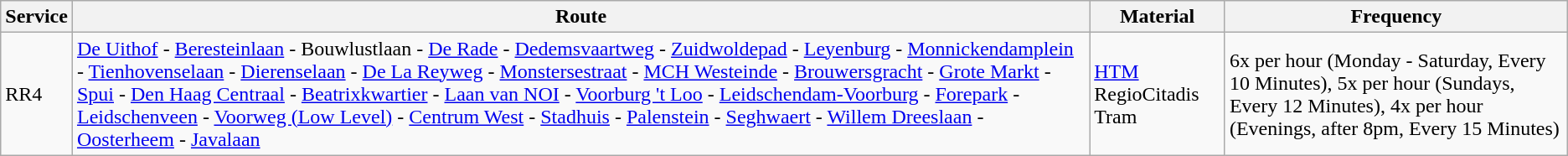<table class="wikitable vatop">
<tr>
<th>Service</th>
<th>Route</th>
<th>Material</th>
<th>Frequency</th>
</tr>
<tr>
<td>RR4</td>
<td><a href='#'>De Uithof</a> - <a href='#'>Beresteinlaan</a> - Bouwlustlaan - <a href='#'>De Rade</a> - <a href='#'>Dedemsvaartweg</a> - <a href='#'>Zuidwoldepad</a> - <a href='#'>Leyenburg</a> - <a href='#'>Monnickendamplein</a> - <a href='#'>Tienhovenselaan</a> - <a href='#'>Dierenselaan</a> - <a href='#'>De La Reyweg</a> - <a href='#'>Monstersestraat</a> - <a href='#'>MCH Westeinde</a> - <a href='#'>Brouwersgracht</a> - <a href='#'>Grote Markt</a> - <a href='#'>Spui</a> - <a href='#'>Den Haag Centraal</a> - <a href='#'>Beatrixkwartier</a> - <a href='#'>Laan van NOI</a> - <a href='#'>Voorburg 't Loo</a> - <a href='#'>Leidschendam-Voorburg</a> - <a href='#'>Forepark</a> - <a href='#'>Leidschenveen</a> - <a href='#'>Voorweg (Low Level)</a> - <a href='#'>Centrum West</a> - <a href='#'>Stadhuis</a> - <a href='#'>Palenstein</a> - <a href='#'>Seghwaert</a> - <a href='#'>Willem Dreeslaan</a> - <a href='#'>Oosterheem</a> - <a href='#'>Javalaan</a></td>
<td><a href='#'>HTM</a> RegioCitadis Tram</td>
<td>6x per hour (Monday - Saturday, Every 10 Minutes), 5x per hour (Sundays, Every 12 Minutes), 4x per hour (Evenings, after 8pm, Every 15 Minutes)</td>
</tr>
</table>
